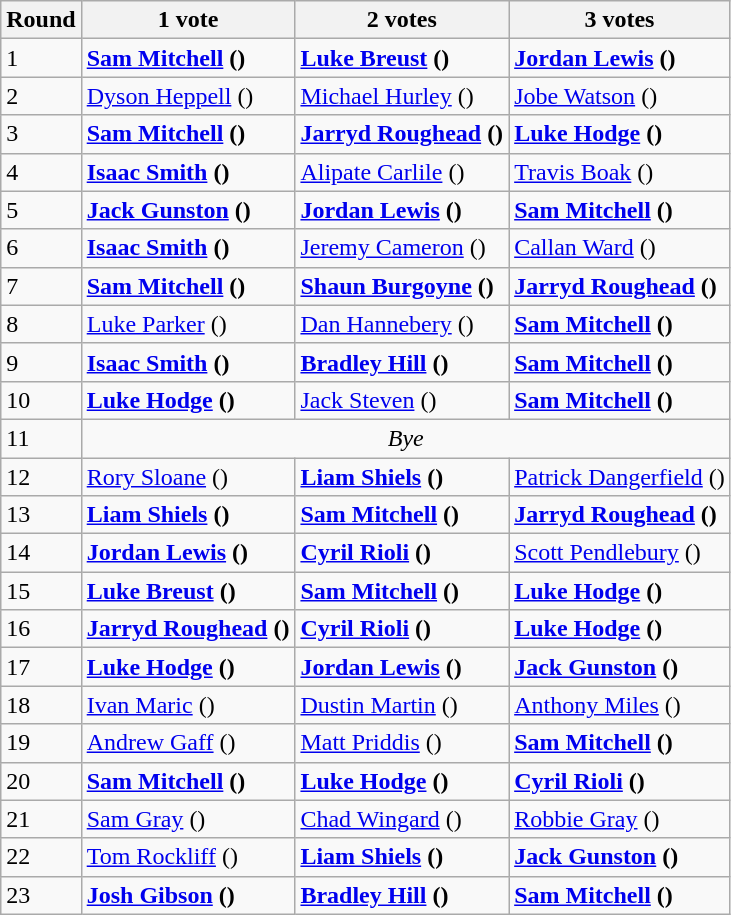<table class="wikitable">
<tr>
<th>Round</th>
<th>1 vote</th>
<th>2 votes</th>
<th>3 votes</th>
</tr>
<tr>
<td>1</td>
<td><strong><a href='#'>Sam Mitchell</a> ()</strong></td>
<td><strong><a href='#'>Luke Breust</a> ()</strong></td>
<td><strong><a href='#'>Jordan Lewis</a> ()</strong></td>
</tr>
<tr>
<td>2</td>
<td><a href='#'>Dyson Heppell</a> ()</td>
<td><a href='#'>Michael Hurley</a> ()</td>
<td><a href='#'>Jobe Watson</a> ()</td>
</tr>
<tr>
<td>3</td>
<td><strong><a href='#'>Sam Mitchell</a> ()</strong></td>
<td><strong><a href='#'>Jarryd Roughead</a> ()</strong></td>
<td><strong><a href='#'>Luke Hodge</a> ()</strong></td>
</tr>
<tr>
<td>4</td>
<td><strong><a href='#'>Isaac Smith</a> ()</strong></td>
<td><a href='#'>Alipate Carlile</a> ()</td>
<td><a href='#'>Travis Boak</a> ()</td>
</tr>
<tr>
<td>5</td>
<td><strong><a href='#'>Jack Gunston</a> ()</strong></td>
<td><strong><a href='#'>Jordan Lewis</a> ()</strong></td>
<td><strong><a href='#'>Sam Mitchell</a> ()</strong></td>
</tr>
<tr>
<td>6</td>
<td><strong><a href='#'>Isaac Smith</a> ()</strong></td>
<td><a href='#'>Jeremy Cameron</a> ()</td>
<td><a href='#'>Callan Ward</a> ()</td>
</tr>
<tr>
<td>7</td>
<td><strong><a href='#'>Sam Mitchell</a> ()</strong></td>
<td><strong><a href='#'>Shaun Burgoyne</a> ()</strong></td>
<td><strong><a href='#'>Jarryd Roughead</a> ()</strong></td>
</tr>
<tr>
<td>8</td>
<td><a href='#'>Luke Parker</a> ()</td>
<td><a href='#'>Dan Hannebery</a> ()</td>
<td><strong><a href='#'>Sam Mitchell</a> ()</strong></td>
</tr>
<tr>
<td>9</td>
<td><strong><a href='#'>Isaac Smith</a> ()</strong></td>
<td><strong><a href='#'>Bradley Hill</a> ()</strong></td>
<td><strong><a href='#'>Sam Mitchell</a> ()</strong></td>
</tr>
<tr>
<td>10</td>
<td><strong><a href='#'>Luke Hodge</a> ()</strong></td>
<td><a href='#'>Jack Steven</a> ()</td>
<td><strong><a href='#'>Sam Mitchell</a> ()</strong></td>
</tr>
<tr>
<td>11</td>
<td colspan="3"  style="text-align: center;"><em>Bye</em></td>
</tr>
<tr>
<td>12</td>
<td><a href='#'>Rory Sloane</a> ()</td>
<td><strong><a href='#'>Liam Shiels</a> ()</strong></td>
<td><a href='#'>Patrick Dangerfield</a> ()</td>
</tr>
<tr>
<td>13</td>
<td><strong><a href='#'>Liam Shiels</a> ()</strong></td>
<td><strong><a href='#'>Sam Mitchell</a> ()</strong></td>
<td><strong><a href='#'>Jarryd Roughead</a> ()</strong></td>
</tr>
<tr>
<td>14</td>
<td><strong><a href='#'>Jordan Lewis</a> ()</strong></td>
<td><strong><a href='#'>Cyril Rioli</a> ()</strong></td>
<td><a href='#'>Scott Pendlebury</a> ()</td>
</tr>
<tr>
<td>15</td>
<td><strong><a href='#'>Luke Breust</a> ()</strong></td>
<td><strong><a href='#'>Sam Mitchell</a> ()</strong></td>
<td><strong><a href='#'>Luke Hodge</a> ()</strong></td>
</tr>
<tr>
<td>16</td>
<td><strong><a href='#'>Jarryd Roughead</a> ()</strong></td>
<td><strong><a href='#'>Cyril Rioli</a> ()</strong></td>
<td><strong><a href='#'>Luke Hodge</a> ()</strong></td>
</tr>
<tr>
<td>17</td>
<td><strong><a href='#'>Luke Hodge</a> ()</strong></td>
<td><strong><a href='#'>Jordan Lewis</a> ()</strong></td>
<td><strong><a href='#'>Jack Gunston</a> ()</strong></td>
</tr>
<tr>
<td>18</td>
<td><a href='#'>Ivan Maric</a> ()</td>
<td><a href='#'>Dustin Martin</a> ()</td>
<td><a href='#'>Anthony Miles</a> ()</td>
</tr>
<tr>
<td>19</td>
<td><a href='#'>Andrew Gaff</a> ()</td>
<td><a href='#'>Matt Priddis</a> ()</td>
<td><strong><a href='#'>Sam Mitchell</a> ()</strong></td>
</tr>
<tr>
<td>20</td>
<td><strong><a href='#'>Sam Mitchell</a> ()</strong></td>
<td><strong><a href='#'>Luke Hodge</a> ()</strong></td>
<td><strong><a href='#'>Cyril Rioli</a> ()</strong></td>
</tr>
<tr>
<td>21</td>
<td><a href='#'>Sam Gray</a> ()</td>
<td><a href='#'>Chad Wingard</a> ()</td>
<td><a href='#'>Robbie Gray</a> ()</td>
</tr>
<tr>
<td>22</td>
<td><a href='#'>Tom Rockliff</a> ()</td>
<td><strong><a href='#'>Liam Shiels</a> ()</strong></td>
<td><strong><a href='#'>Jack Gunston</a> ()</strong></td>
</tr>
<tr>
<td>23</td>
<td><strong><a href='#'>Josh Gibson</a> ()</strong></td>
<td><strong><a href='#'>Bradley Hill</a> ()</strong></td>
<td><strong><a href='#'>Sam Mitchell</a> ()</strong></td>
</tr>
</table>
